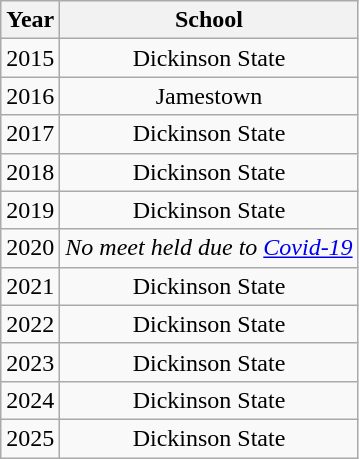<table class="wikitable" style="text-align:center">
<tr>
<th>Year</th>
<th>School</th>
</tr>
<tr>
<td>2015</td>
<td>Dickinson State</td>
</tr>
<tr>
<td>2016</td>
<td>Jamestown</td>
</tr>
<tr>
<td>2017</td>
<td>Dickinson State</td>
</tr>
<tr>
<td>2018</td>
<td>Dickinson State</td>
</tr>
<tr>
<td>2019</td>
<td>Dickinson State</td>
</tr>
<tr>
<td>2020</td>
<td><em>No meet held due to <a href='#'>Covid-19</a></em></td>
</tr>
<tr>
<td>2021</td>
<td>Dickinson State</td>
</tr>
<tr>
<td>2022</td>
<td>Dickinson State</td>
</tr>
<tr>
<td>2023</td>
<td>Dickinson State</td>
</tr>
<tr>
<td>2024</td>
<td>Dickinson State</td>
</tr>
<tr>
<td>2025</td>
<td>Dickinson State</td>
</tr>
</table>
